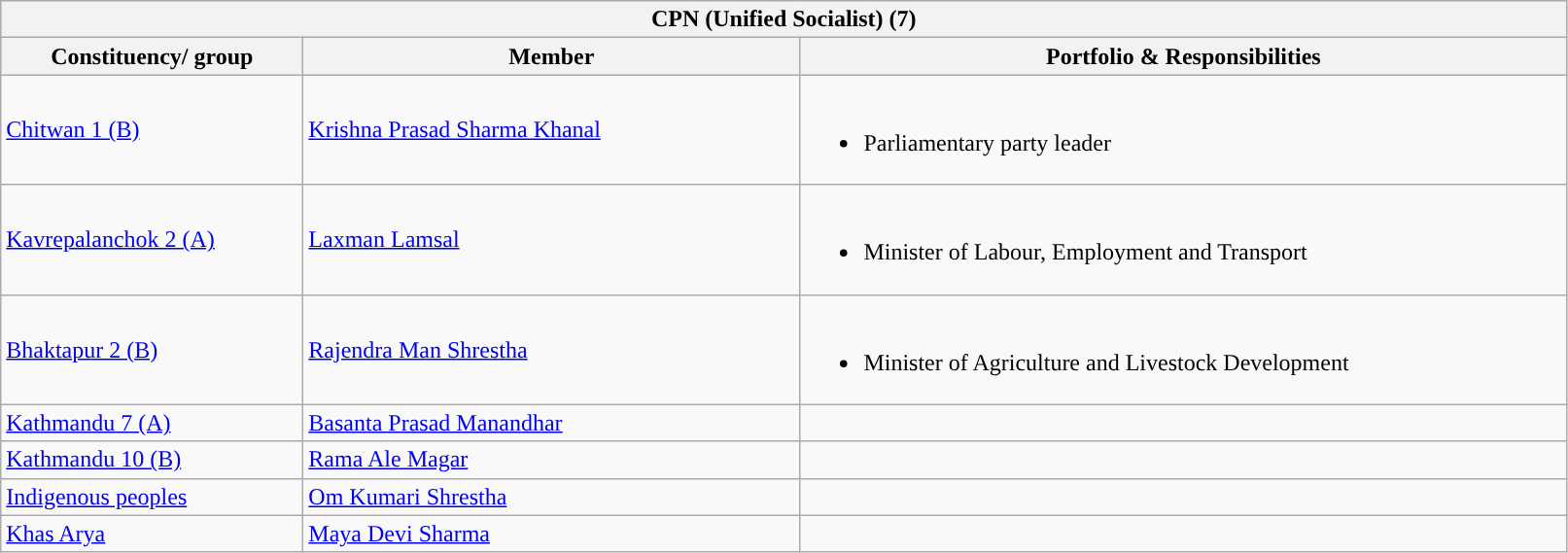<table class="wikitable sortable">
<tr>
<th colspan="3" style="width: 800pt; background:">CPN (Unified Socialist) (7)</th>
</tr>
<tr>
<th style="width:150pt;">Constituency/ group</th>
<th style="width:250pt;">Member</th>
<th>Portfolio & Responsibilities</th>
</tr>
<tr>
<td><a href='#'>Chitwan 1 (B)</a></td>
<td><a href='#'>Krishna Prasad Sharma Khanal</a></td>
<td><br><ul><li>Parliamentary party leader</li></ul></td>
</tr>
<tr>
<td><a href='#'>Kavrepalanchok 2 (A)</a></td>
<td><a href='#'>Laxman Lamsal</a></td>
<td><br><ul><li>Minister of Labour, Employment and Transport</li></ul></td>
</tr>
<tr>
<td><a href='#'>Bhaktapur 2 (B)</a></td>
<td><a href='#'>Rajendra Man Shrestha</a></td>
<td><br><ul><li>Minister of Agriculture and Livestock Development</li></ul></td>
</tr>
<tr>
<td><a href='#'>Kathmandu 7 (A)</a></td>
<td><a href='#'>Basanta Prasad Manandhar</a></td>
<td></td>
</tr>
<tr>
<td><a href='#'>Kathmandu 10 (B)</a></td>
<td><a href='#'>Rama Ale Magar</a></td>
<td></td>
</tr>
<tr>
<td><a href='#'>Indigenous peoples</a></td>
<td><a href='#'>Om Kumari Shrestha</a></td>
<td></td>
</tr>
<tr>
<td><a href='#'>Khas Arya</a></td>
<td><a href='#'>Maya Devi Sharma</a></td>
<td></td>
</tr>
</table>
